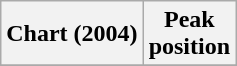<table class="wikitable sortable plainrowheaders" style="text-align:center;">
<tr>
<th scope="col">Chart (2004)</th>
<th scope="col">Peak<br>position</th>
</tr>
<tr>
</tr>
</table>
